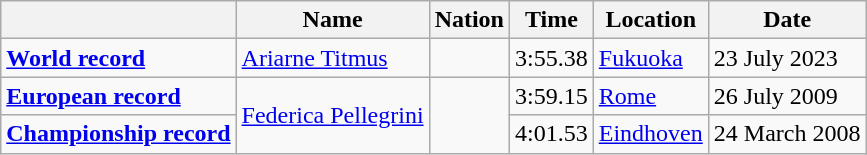<table class=wikitable>
<tr>
<th></th>
<th>Name</th>
<th>Nation</th>
<th>Time</th>
<th>Location</th>
<th>Date</th>
</tr>
<tr>
<td><strong><a href='#'>World record</a></strong></td>
<td><a href='#'>Ariarne Titmus</a></td>
<td></td>
<td>3:55.38</td>
<td><a href='#'>Fukuoka</a></td>
<td>23 July 2023</td>
</tr>
<tr>
<td><strong><a href='#'>European record</a></strong></td>
<td rowspan=2><a href='#'>Federica Pellegrini</a></td>
<td rowspan=2></td>
<td>3:59.15</td>
<td><a href='#'>Rome</a></td>
<td>26 July 2009</td>
</tr>
<tr>
<td><strong><a href='#'>Championship record</a></strong></td>
<td>4:01.53</td>
<td><a href='#'>Eindhoven</a></td>
<td>24 March 2008</td>
</tr>
</table>
